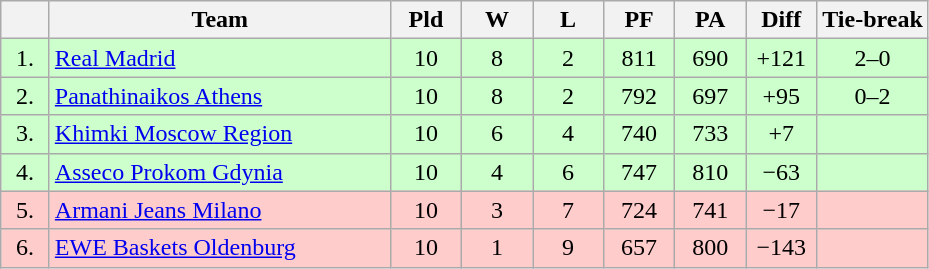<table class="wikitable" style="text-align:center">
<tr>
<th width=25></th>
<th width=220>Team</th>
<th width=40>Pld</th>
<th width=40>W</th>
<th width=40>L</th>
<th width=40>PF</th>
<th width=40>PA</th>
<th width=40>Diff</th>
<th>Tie-break</th>
</tr>
<tr style="background: #ccffcc;">
<td>1.</td>
<td align=left> <a href='#'>Real Madrid</a></td>
<td>10</td>
<td>8</td>
<td>2</td>
<td>811</td>
<td>690</td>
<td>+121</td>
<td>2–0</td>
</tr>
<tr style="background: #ccffcc;">
<td>2.</td>
<td align=left> <a href='#'>Panathinaikos Athens</a></td>
<td>10</td>
<td>8</td>
<td>2</td>
<td>792</td>
<td>697</td>
<td>+95</td>
<td>0–2</td>
</tr>
<tr style="background: #ccffcc;">
<td>3.</td>
<td align=left> <a href='#'>Khimki Moscow Region</a></td>
<td>10</td>
<td>6</td>
<td>4</td>
<td>740</td>
<td>733</td>
<td>+7</td>
<td></td>
</tr>
<tr style="background: #ccffcc;">
<td>4.</td>
<td align=left> <a href='#'>Asseco Prokom Gdynia</a></td>
<td>10</td>
<td>4</td>
<td>6</td>
<td>747</td>
<td>810</td>
<td>−63</td>
<td></td>
</tr>
<tr style="background: #ffcccc;">
<td>5.</td>
<td align=left> <a href='#'>Armani Jeans Milano</a></td>
<td>10</td>
<td>3</td>
<td>7</td>
<td>724</td>
<td>741</td>
<td>−17</td>
<td></td>
</tr>
<tr style="background: #ffcccc;">
<td>6.</td>
<td align=left> <a href='#'>EWE Baskets Oldenburg</a></td>
<td>10</td>
<td>1</td>
<td>9</td>
<td>657</td>
<td>800</td>
<td>−143</td>
<td></td>
</tr>
</table>
